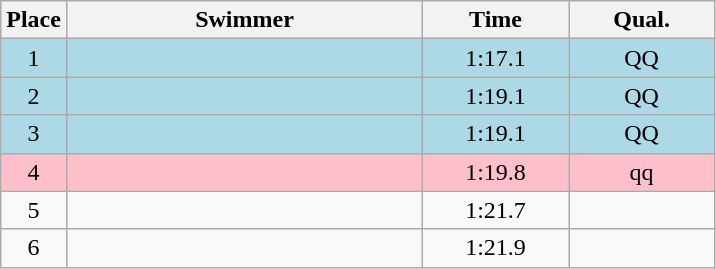<table class=wikitable style="text-align:center">
<tr>
<th>Place</th>
<th width=230>Swimmer</th>
<th width=90>Time</th>
<th width=90>Qual.</th>
</tr>
<tr bgcolor=lightblue>
<td>1</td>
<td align=left></td>
<td>1:17.1</td>
<td>QQ</td>
</tr>
<tr bgcolor=lightblue>
<td>2</td>
<td align=left></td>
<td>1:19.1</td>
<td>QQ</td>
</tr>
<tr bgcolor=lightblue>
<td>3</td>
<td align=left></td>
<td>1:19.1</td>
<td>QQ</td>
</tr>
<tr bgcolor=pink>
<td>4</td>
<td align=left></td>
<td>1:19.8</td>
<td>qq</td>
</tr>
<tr>
<td>5</td>
<td align=left></td>
<td>1:21.7</td>
<td></td>
</tr>
<tr>
<td>6</td>
<td align=left></td>
<td>1:21.9</td>
<td></td>
</tr>
</table>
